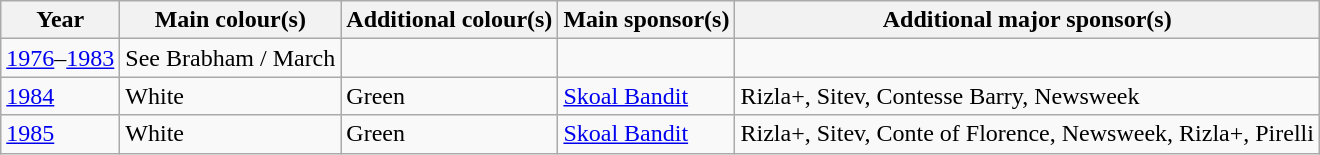<table class="wikitable">
<tr>
<th>Year</th>
<th>Main colour(s)</th>
<th>Additional colour(s)</th>
<th>Main sponsor(s)</th>
<th>Additional major sponsor(s)</th>
</tr>
<tr>
<td><a href='#'>1976</a>–<a href='#'>1983</a></td>
<td>See Brabham / March</td>
<td></td>
<td></td>
<td></td>
</tr>
<tr>
<td><a href='#'>1984</a></td>
<td>White</td>
<td>Green</td>
<td><a href='#'>Skoal Bandit</a></td>
<td>Rizla+, Sitev, Contesse Barry, Newsweek</td>
</tr>
<tr>
<td><a href='#'>1985</a></td>
<td>White</td>
<td>Green</td>
<td><a href='#'>Skoal Bandit</a></td>
<td>Rizla+, Sitev, Conte of Florence, Newsweek, Rizla+, Pirelli</td>
</tr>
</table>
